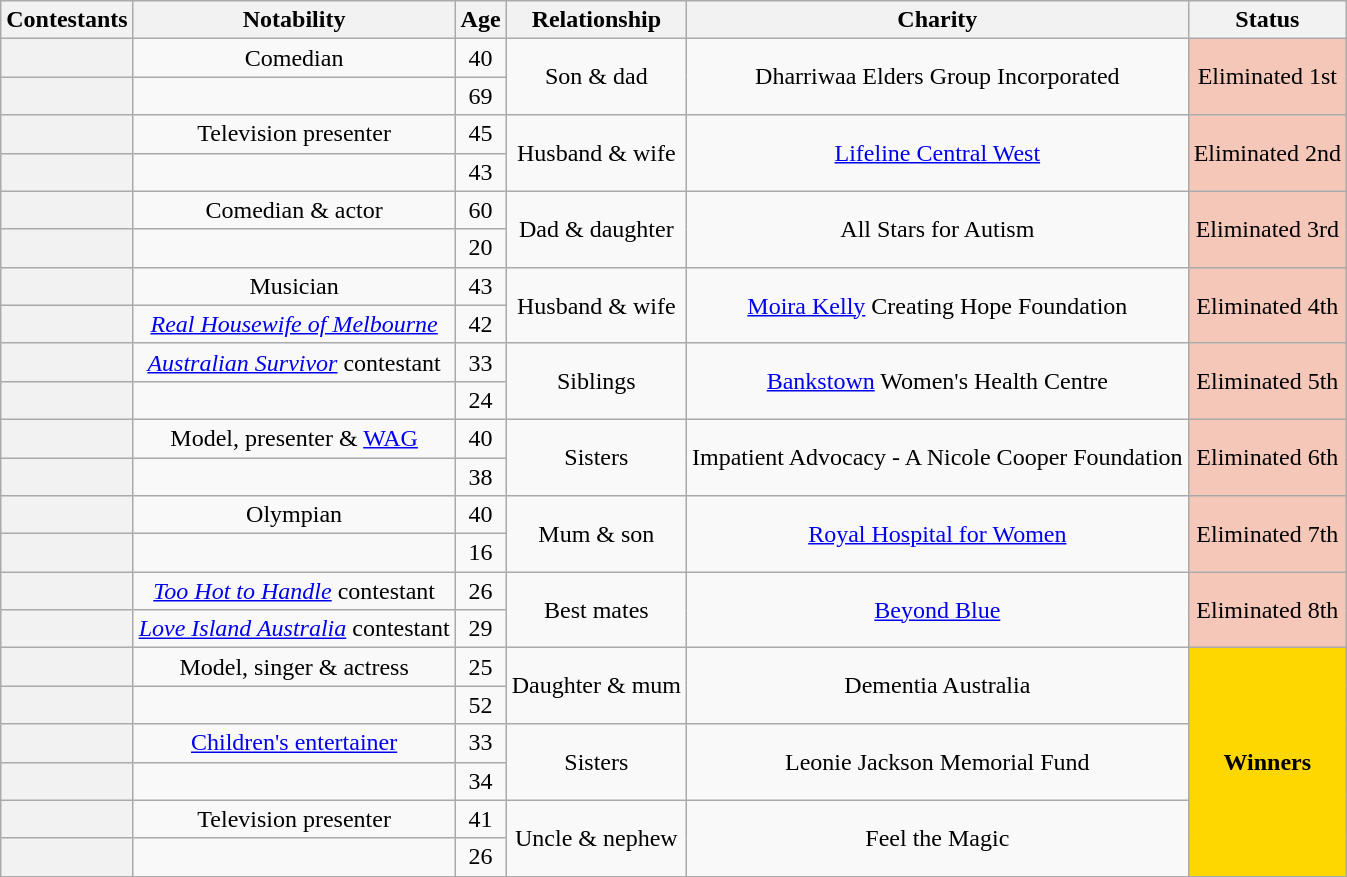<table class="wikitable sortable" style="text-align:center;">
<tr>
<th scope="col">Contestants</th>
<th scope="col" class="unsortable">Notability</th>
<th scope="col">Age</th>
<th scope="col" class="unsortable">Relationship</th>
<th class="unsortable" scope="col">Charity</th>
<th scope="col">Status</th>
</tr>
<tr>
<th scope="row"></th>
<td>Comedian</td>
<td>40</td>
<td rowspan="2">Son & dad</td>
<td rowspan="2">Dharriwaa Elders Group Incorporated</td>
<td rowspan="2" bgcolor="f4c7b8">Eliminated 1st<br></td>
</tr>
<tr>
<th scope="row"></th>
<td></td>
<td>69</td>
</tr>
<tr>
<th scope="row"></th>
<td>Television presenter</td>
<td>45</td>
<td rowspan="2">Husband & wife</td>
<td rowspan="2"><a href='#'>Lifeline Central West</a></td>
<td rowspan="2" bgcolor="f4c7b8">Eliminated 2nd<br></td>
</tr>
<tr>
<th scope="row"></th>
<td></td>
<td>43</td>
</tr>
<tr>
<th scope="row"></th>
<td>Comedian & actor</td>
<td>60</td>
<td rowspan="2">Dad & daughter</td>
<td rowspan="2">All Stars for Autism</td>
<td rowspan="2" bgcolor="f4c7b8">Eliminated 3rd<br></td>
</tr>
<tr>
<th scope="row"></th>
<td></td>
<td>20</td>
</tr>
<tr>
<th scope="row"></th>
<td>Musician</td>
<td>43</td>
<td rowspan="2">Husband & wife</td>
<td rowspan="2"><a href='#'>Moira Kelly</a> Creating Hope Foundation</td>
<td rowspan="2" bgcolor="f4c7b8">Eliminated 4th<br></td>
</tr>
<tr>
<th scope="row"></th>
<td><em><a href='#'>Real Housewife of Melbourne</a></em></td>
<td>42</td>
</tr>
<tr>
<th scope="row"></th>
<td><em><a href='#'>Australian Survivor</a></em> contestant</td>
<td>33</td>
<td rowspan="2">Siblings</td>
<td rowspan="2"><a href='#'>Bankstown</a> Women's Health Centre</td>
<td rowspan="2" bgcolor="f4c7b8">Eliminated 5th<br></td>
</tr>
<tr>
<th scope="row"></th>
<td></td>
<td>24</td>
</tr>
<tr>
<th scope="row"></th>
<td>Model, presenter & <a href='#'>WAG</a></td>
<td>40</td>
<td rowspan="2">Sisters</td>
<td rowspan="2">Impatient Advocacy - A Nicole Cooper Foundation</td>
<td rowspan="2" bgcolor="f4c7b8">Eliminated 6th<br></td>
</tr>
<tr>
<th scope="row"></th>
<td></td>
<td>38</td>
</tr>
<tr>
<th scope="row"></th>
<td>Olympian</td>
<td>40</td>
<td rowspan="2">Mum & son</td>
<td rowspan="2"><a href='#'>Royal Hospital for Women</a></td>
<td rowspan="2" bgcolor="f4c7b8">Eliminated 7th<br></td>
</tr>
<tr>
<th scope="row"></th>
<td></td>
<td>16</td>
</tr>
<tr>
<th scope="row"></th>
<td><em><a href='#'>Too Hot to Handle</a></em> contestant</td>
<td>26</td>
<td rowspan="2">Best mates</td>
<td rowspan="2"><a href='#'>Beyond Blue</a></td>
<td rowspan="2" bgcolor="f4c7b8">Eliminated 8th<br></td>
</tr>
<tr>
<th scope="row"></th>
<td><em><a href='#'>Love Island Australia</a></em> contestant</td>
<td>29</td>
</tr>
<tr>
<th scope="row"></th>
<td>Model, singer & actress</td>
<td>25</td>
<td rowspan="2">Daughter & mum</td>
<td rowspan="2">Dementia Australia</td>
<td rowspan="6" bgcolor="gold"><strong>Winners</strong><br></td>
</tr>
<tr>
<th scope="row"></th>
<td></td>
<td>52</td>
</tr>
<tr>
<th scope="row"></th>
<td><a href='#'>Children's entertainer</a></td>
<td>33</td>
<td rowspan="2">Sisters</td>
<td rowspan="2">Leonie Jackson Memorial Fund</td>
</tr>
<tr>
<th scope="row"></th>
<td></td>
<td>34</td>
</tr>
<tr>
<th scope="row"></th>
<td>Television presenter</td>
<td>41</td>
<td rowspan="2">Uncle & nephew</td>
<td rowspan="2">Feel the Magic</td>
</tr>
<tr>
<th scope="row"></th>
<td></td>
<td>26</td>
</tr>
<tr>
</tr>
</table>
